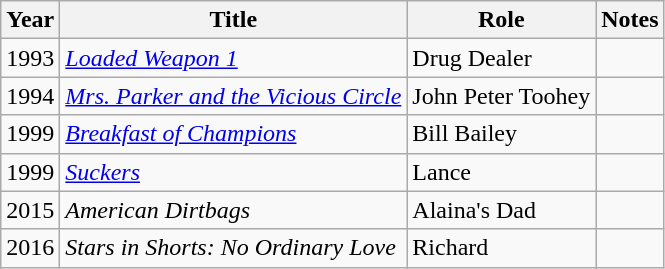<table class="wikitable sortable">
<tr>
<th>Year</th>
<th>Title</th>
<th>Role</th>
<th>Notes</th>
</tr>
<tr>
<td>1993</td>
<td><em><a href='#'>Loaded Weapon 1</a></em></td>
<td>Drug Dealer</td>
<td></td>
</tr>
<tr>
<td>1994</td>
<td><em><a href='#'>Mrs. Parker and the Vicious Circle</a></em></td>
<td>John Peter Toohey</td>
<td></td>
</tr>
<tr>
<td>1999</td>
<td><a href='#'><em>Breakfast of Champions</em></a></td>
<td>Bill Bailey</td>
<td></td>
</tr>
<tr>
<td>1999</td>
<td><a href='#'><em>Suckers</em></a></td>
<td>Lance</td>
<td></td>
</tr>
<tr>
<td>2015</td>
<td><em>American Dirtbags</em></td>
<td>Alaina's Dad</td>
<td></td>
</tr>
<tr>
<td>2016</td>
<td><em>Stars in Shorts: No Ordinary Love</em></td>
<td>Richard</td>
<td></td>
</tr>
</table>
